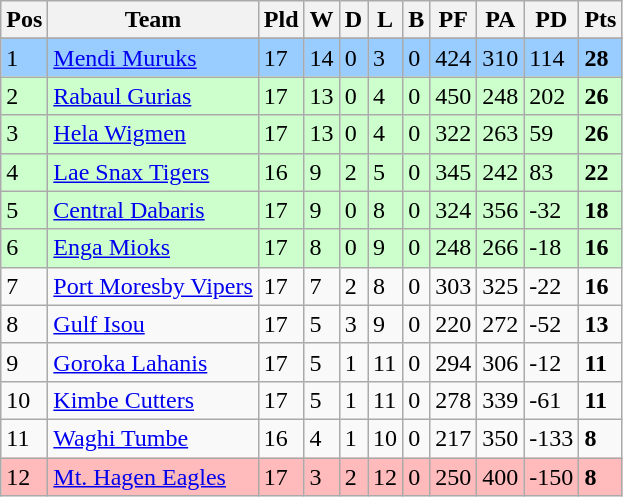<table class="wikitable">
<tr>
<th>Pos</th>
<th>Team</th>
<th>Pld</th>
<th>W</th>
<th>D</th>
<th>L</th>
<th>B</th>
<th>PF</th>
<th>PA</th>
<th>PD</th>
<th>Pts</th>
</tr>
<tr>
</tr>
<tr>
<td style="background: #99ccff;">1</td>
<td style="background: #99ccff;"><a href='#'>Mendi Muruks</a></td>
<td style="background: #99ccff;">17</td>
<td style="background: #99ccff;">14</td>
<td style="background: #99ccff;">0</td>
<td style="background: #99ccff;">3</td>
<td style="background: #99ccff;">0</td>
<td style="background: #99ccff;">424</td>
<td style="background: #99ccff;">310</td>
<td style="background: #99ccff;">114</td>
<td style="background: #99ccff;"><strong>28</strong></td>
</tr>
<tr>
<td style="background: #ccffcc;">2</td>
<td style="background: #ccffcc;"><a href='#'>Rabaul Gurias</a></td>
<td style="background: #ccffcc;">17</td>
<td style="background: #ccffcc;">13</td>
<td style="background: #ccffcc;">0</td>
<td style="background: #ccffcc;">4</td>
<td style="background: #ccffcc;">0</td>
<td style="background: #ccffcc;">450</td>
<td style="background: #ccffcc;">248</td>
<td style="background: #ccffcc;">202</td>
<td style="background: #ccffcc;"><strong>26</strong></td>
</tr>
<tr>
<td style="background: #ccffcc;">3</td>
<td style="background: #ccffcc;"><a href='#'>Hela Wigmen</a></td>
<td style="background: #ccffcc;">17</td>
<td style="background: #ccffcc;">13</td>
<td style="background: #ccffcc;">0</td>
<td style="background: #ccffcc;">4</td>
<td style="background: #ccffcc;">0</td>
<td style="background: #ccffcc;">322</td>
<td style="background: #ccffcc;">263</td>
<td style="background: #ccffcc;">59</td>
<td style="background: #ccffcc;"><strong>26</strong></td>
</tr>
<tr>
<td style="background: #ccffcc;">4</td>
<td style="background: #ccffcc;"> <a href='#'>Lae Snax Tigers</a></td>
<td style="background: #ccffcc;">16</td>
<td style="background: #ccffcc;">9</td>
<td style="background: #ccffcc;">2</td>
<td style="background: #ccffcc;">5</td>
<td style="background: #ccffcc;">0</td>
<td style="background: #ccffcc;">345</td>
<td style="background: #ccffcc;">242</td>
<td style="background: #ccffcc;">83</td>
<td style="background: #ccffcc;"><strong>22</strong></td>
</tr>
<tr>
<td style="background: #ccffcc;">5</td>
<td style="background: #ccffcc;"><a href='#'>Central Dabaris</a></td>
<td style="background: #ccffcc;">17</td>
<td style="background: #ccffcc;">9</td>
<td style="background: #ccffcc;">0</td>
<td style="background: #ccffcc;">8</td>
<td style="background: #ccffcc;">0</td>
<td style="background: #ccffcc;">324</td>
<td style="background: #ccffcc;">356</td>
<td style="background: #ccffcc;">-32</td>
<td style="background: #ccffcc;"><strong>18</strong></td>
</tr>
<tr>
<td style="background: #ccffcc;">6</td>
<td style="background: #ccffcc;"><a href='#'>Enga Mioks</a></td>
<td style="background: #ccffcc;">17</td>
<td style="background: #ccffcc;">8</td>
<td style="background: #ccffcc;">0</td>
<td style="background: #ccffcc;">9</td>
<td style="background: #ccffcc;">0</td>
<td style="background: #ccffcc;">248</td>
<td style="background: #ccffcc;">266</td>
<td style="background: #ccffcc;">-18</td>
<td style="background: #ccffcc;"><strong>16</strong></td>
</tr>
<tr>
<td>7</td>
<td> <a href='#'>Port Moresby Vipers</a></td>
<td>17</td>
<td>7</td>
<td>2</td>
<td>8</td>
<td>0</td>
<td>303</td>
<td>325</td>
<td>-22</td>
<td><strong>16</strong></td>
</tr>
<tr>
<td>8</td>
<td><a href='#'>Gulf Isou</a></td>
<td>17</td>
<td>5</td>
<td>3</td>
<td>9</td>
<td>0</td>
<td>220</td>
<td>272</td>
<td>-52</td>
<td><strong>13</strong></td>
</tr>
<tr>
<td>9</td>
<td><a href='#'>Goroka Lahanis</a></td>
<td>17</td>
<td>5</td>
<td>1</td>
<td>11</td>
<td>0</td>
<td>294</td>
<td>306</td>
<td>-12</td>
<td><strong>11</strong></td>
</tr>
<tr>
<td>10</td>
<td><a href='#'>Kimbe Cutters</a></td>
<td>17</td>
<td>5</td>
<td>1</td>
<td>11</td>
<td>0</td>
<td>278</td>
<td>339</td>
<td>-61</td>
<td><strong>11</strong></td>
</tr>
<tr>
<td>11</td>
<td><a href='#'>Waghi Tumbe</a></td>
<td>16</td>
<td>4</td>
<td>1</td>
<td>10</td>
<td>0</td>
<td>217</td>
<td>350</td>
<td>-133</td>
<td><strong>8</strong></td>
</tr>
<tr>
<td style="background: #ffbbbb;">12</td>
<td style="background: #ffbbbb;"><a href='#'>Mt. Hagen Eagles</a></td>
<td style="background: #ffbbbb;">17</td>
<td style="background: #ffbbbb;">3</td>
<td style="background: #ffbbbb;">2</td>
<td style="background: #ffbbbb;">12</td>
<td style="background: #ffbbbb;">0</td>
<td style="background: #ffbbbb;">250</td>
<td style="background: #ffbbbb;">400</td>
<td style="background: #ffbbbb;">-150</td>
<td style="background: #ffbbbb;"><strong>8</strong></td>
</tr>
</table>
